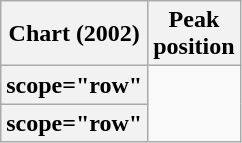<table class="wikitable sortable plainrowheaders">
<tr>
<th scope="col">Chart (2002)</th>
<th scope="col">Peak<br>position</th>
</tr>
<tr>
<th>scope="row" </th>
</tr>
<tr>
<th>scope="row" </th>
</tr>
</table>
